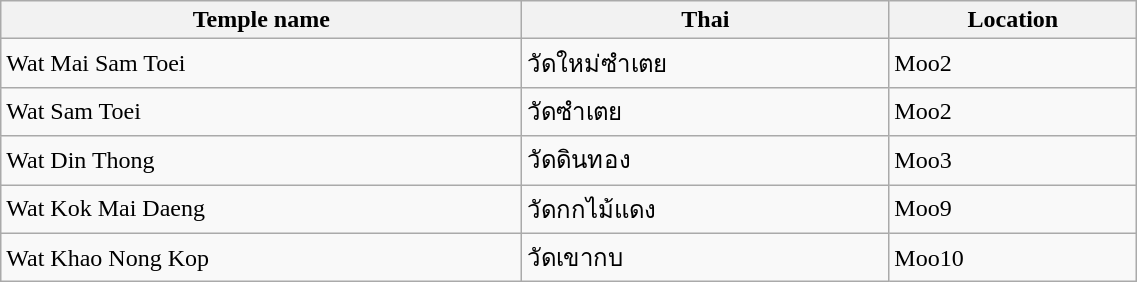<table class="wikitable" style="width:60%;">
<tr>
<th>Temple name</th>
<th>Thai</th>
<th>Location</th>
</tr>
<tr>
<td>Wat Mai Sam Toei</td>
<td>วัดใหม่ซำเตย</td>
<td>Moo2</td>
</tr>
<tr>
<td>Wat Sam Toei</td>
<td>วัดซำเตย</td>
<td>Moo2</td>
</tr>
<tr>
<td>Wat Din Thong</td>
<td>วัดดินทอง</td>
<td>Moo3</td>
</tr>
<tr>
<td>Wat Kok Mai Daeng</td>
<td>วัดกกไม้แดง</td>
<td>Moo9</td>
</tr>
<tr>
<td>Wat Khao Nong Kop</td>
<td>วัดเขากบ</td>
<td>Moo10</td>
</tr>
</table>
